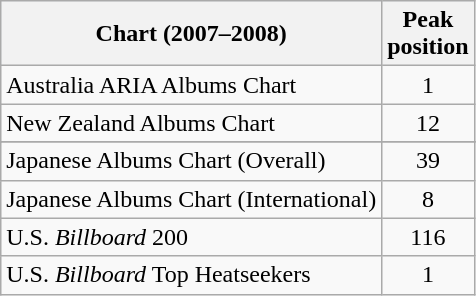<table class="wikitable sortable">
<tr style="background:#ebf5ff;">
<th align="left">Chart (2007–2008)</th>
<th align="left">Peak<br>position</th>
</tr>
<tr>
<td align="left">Australia ARIA Albums Chart</td>
<td style="text-align:center;">1</td>
</tr>
<tr>
<td align="left">New Zealand Albums Chart</td>
<td style="text-align:center;">12</td>
</tr>
<tr style="background:#ebf5ff;">
</tr>
<tr>
<td align="left">Japanese Albums Chart (Overall)</td>
<td style="text-align:center;">39</td>
</tr>
<tr>
<td align="left">Japanese Albums Chart (International)</td>
<td style="text-align:center;">8</td>
</tr>
<tr>
<td align="left">U.S. <em>Billboard</em> 200</td>
<td style="text-align:center;">116</td>
</tr>
<tr>
<td align="left">U.S. <em>Billboard</em> Top Heatseekers</td>
<td style="text-align:center;">1</td>
</tr>
</table>
